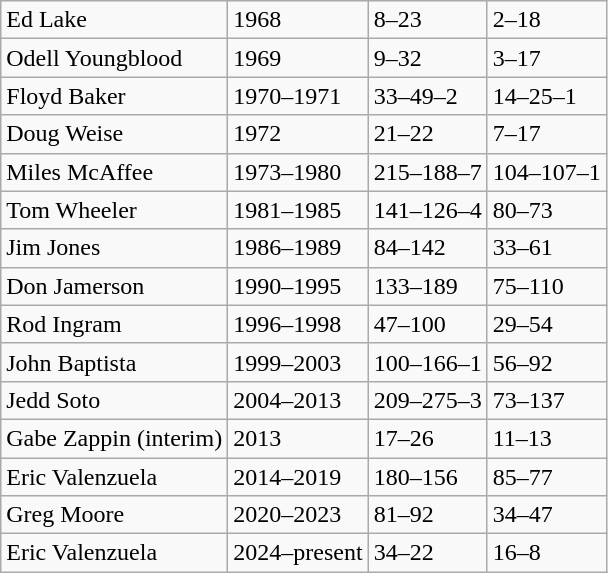<table class="wikitable">
<tr>
<td>Ed Lake</td>
<td>1968</td>
<td>8–23</td>
<td>2–18</td>
</tr>
<tr>
<td>Odell Youngblood</td>
<td>1969</td>
<td>9–32</td>
<td>3–17</td>
</tr>
<tr>
<td>Floyd Baker</td>
<td>1970–1971</td>
<td>33–49–2</td>
<td>14–25–1</td>
</tr>
<tr>
<td>Doug Weise</td>
<td>1972</td>
<td>21–22</td>
<td>7–17</td>
</tr>
<tr>
<td>Miles McAffee</td>
<td>1973–1980</td>
<td>215–188–7</td>
<td>104–107–1</td>
</tr>
<tr>
<td>Tom Wheeler</td>
<td>1981–1985</td>
<td>141–126–4</td>
<td>80–73</td>
</tr>
<tr>
<td>Jim Jones</td>
<td>1986–1989</td>
<td>84–142</td>
<td>33–61</td>
</tr>
<tr>
<td>Don Jamerson</td>
<td>1990–1995</td>
<td>133–189</td>
<td>75–110</td>
</tr>
<tr>
<td>Rod Ingram</td>
<td>1996–1998</td>
<td>47–100</td>
<td>29–54</td>
</tr>
<tr>
<td>John Baptista</td>
<td>1999–2003</td>
<td>100–166–1</td>
<td>56–92</td>
</tr>
<tr>
<td>Jedd Soto</td>
<td>2004–2013</td>
<td>209–275–3</td>
<td>73–137</td>
</tr>
<tr>
<td>Gabe Zappin (interim)</td>
<td>2013</td>
<td>17–26</td>
<td>11–13</td>
</tr>
<tr>
<td>Eric Valenzuela</td>
<td>2014–2019</td>
<td>180–156</td>
<td>85–77</td>
</tr>
<tr>
<td>Greg Moore</td>
<td>2020–2023</td>
<td>81–92</td>
<td>34–47</td>
</tr>
<tr>
<td>Eric Valenzuela</td>
<td>2024–present</td>
<td>34–22</td>
<td>16–8</td>
</tr>
</table>
